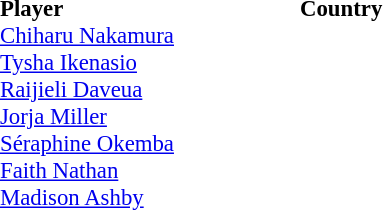<table style="font-size: 95%" cellspacing="0" cellpadding="0">
<tr>
<th style="width:200px;" align="left">Player</th>
<th style="width:150px;" align="left">Country</th>
</tr>
<tr>
<td><a href='#'>Chiharu Nakamura</a></td>
<td></td>
</tr>
<tr>
<td><a href='#'>Tysha Ikenasio</a></td>
<td></td>
</tr>
<tr>
<td><a href='#'>Raijieli Daveua</a></td>
<td></td>
</tr>
<tr>
<td><a href='#'>Jorja Miller</a></td>
<td></td>
</tr>
<tr>
<td><a href='#'>Séraphine Okemba</a></td>
<td></td>
</tr>
<tr>
<td><a href='#'>Faith Nathan</a></td>
<td></td>
</tr>
<tr>
<td><a href='#'>Madison Ashby</a></td>
<td></td>
</tr>
</table>
